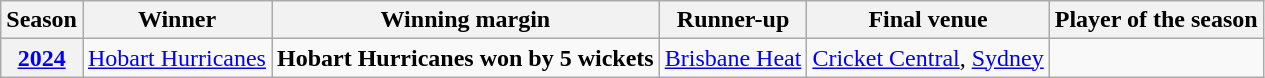<table class="wikitable" style="font-size:100%; text-align: center;">
<tr>
<th>Season</th>
<th>Winner</th>
<th>Winning margin</th>
<th>Runner-up</th>
<th>Final venue</th>
<th>Player of the season</th>
</tr>
<tr>
<th><strong><a href='#'></strong>2024<strong></a></strong></th>
<td><a href='#'>Hobart Hurricanes</a></td>
<td><strong>Hobart Hurricanes won by 5 wickets</strong><br></td>
<td><a href='#'>Brisbane Heat</a></td>
<td><a href='#'>Cricket Central</a>, <a href='#'>Sydney</a></td>
</tr>
</table>
